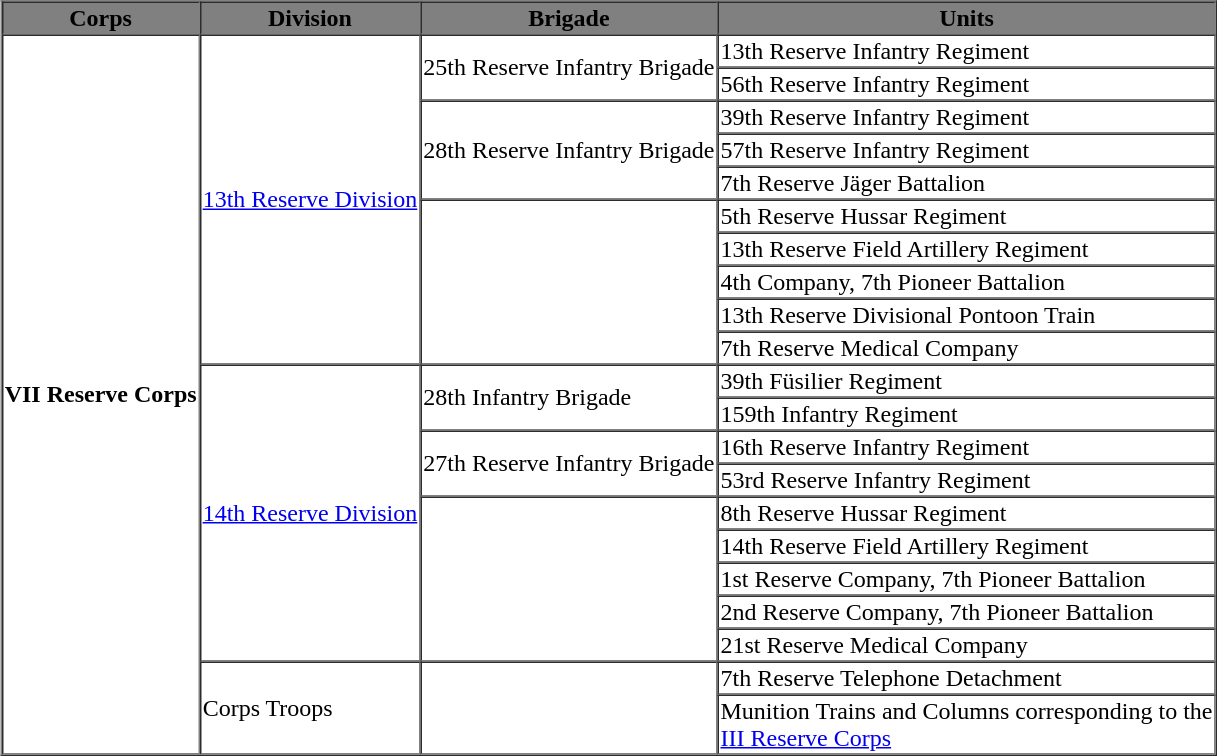<table style="float: right;" border="1" cellpadding="1" cellspacing="0" style="font-size: 100%; border: gray solid 1px; border-collapse: collapse; text-align: center;">
<tr style="background-color:grey; color:black;">
<th>Corps</th>
<th>Division</th>
<th>Brigade</th>
<th>Units</th>
</tr>
<tr>
<td ROWSPAN=21><strong>VII Reserve Corps</strong></td>
<td ROWSPAN=10><a href='#'>13th Reserve Division</a></td>
<td ROWSPAN=2>25th Reserve Infantry Brigade</td>
<td>13th Reserve Infantry Regiment</td>
</tr>
<tr>
<td>56th Reserve Infantry Regiment</td>
</tr>
<tr>
<td ROWSPAN=3>28th Reserve Infantry Brigade</td>
<td>39th Reserve Infantry Regiment</td>
</tr>
<tr>
<td>57th Reserve Infantry Regiment</td>
</tr>
<tr>
<td>7th Reserve Jäger Battalion</td>
</tr>
<tr>
<td ROWSPAN=5></td>
<td>5th Reserve Hussar Regiment</td>
</tr>
<tr>
<td>13th Reserve Field Artillery Regiment</td>
</tr>
<tr>
<td>4th Company, 7th Pioneer Battalion</td>
</tr>
<tr>
<td>13th Reserve Divisional Pontoon Train</td>
</tr>
<tr>
<td>7th Reserve Medical Company</td>
</tr>
<tr>
<td ROWSPAN=9><a href='#'>14th Reserve Division</a></td>
<td ROWSPAN=2>28th Infantry Brigade</td>
<td>39th Füsilier Regiment</td>
</tr>
<tr>
<td>159th Infantry Regiment</td>
</tr>
<tr>
<td ROWSPAN=2>27th Reserve Infantry Brigade</td>
<td>16th Reserve Infantry Regiment</td>
</tr>
<tr>
<td>53rd Reserve Infantry Regiment</td>
</tr>
<tr>
<td ROWSPAN=5></td>
<td>8th Reserve Hussar Regiment</td>
</tr>
<tr>
<td>14th Reserve Field Artillery Regiment</td>
</tr>
<tr>
<td>1st Reserve Company, 7th Pioneer Battalion</td>
</tr>
<tr>
<td>2nd Reserve Company, 7th Pioneer Battalion</td>
</tr>
<tr>
<td>21st Reserve Medical Company</td>
</tr>
<tr>
<td ROWSPAN=2>Corps Troops</td>
<td ROWSPAN=2></td>
<td>7th Reserve Telephone Detachment</td>
</tr>
<tr>
<td>Munition Trains and Columns corresponding to the<br><a href='#'>III Reserve Corps</a></td>
</tr>
</table>
